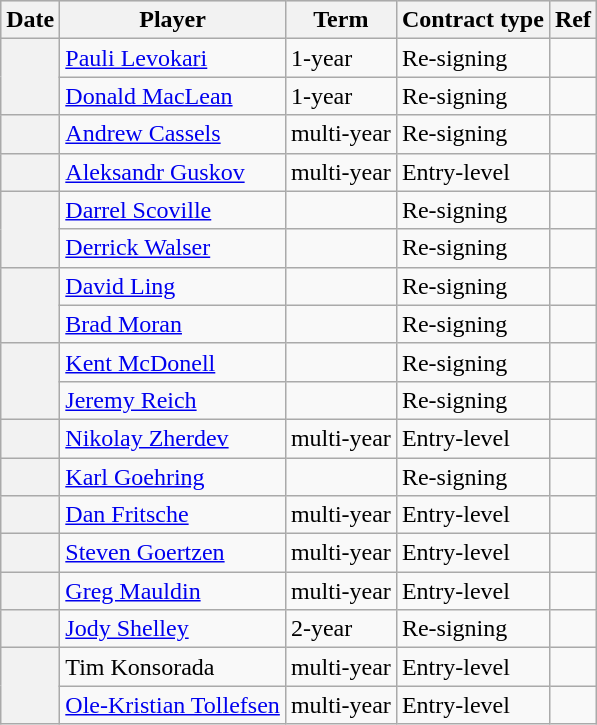<table class="wikitable plainrowheaders">
<tr style="background:#ddd; text-align:center;">
<th>Date</th>
<th>Player</th>
<th>Term</th>
<th>Contract type</th>
<th>Ref</th>
</tr>
<tr>
<th scope="row" rowspan=2></th>
<td><a href='#'>Pauli Levokari</a></td>
<td>1-year</td>
<td>Re-signing</td>
<td></td>
</tr>
<tr>
<td><a href='#'>Donald MacLean</a></td>
<td>1-year</td>
<td>Re-signing</td>
<td></td>
</tr>
<tr>
<th scope="row"></th>
<td><a href='#'>Andrew Cassels</a></td>
<td>multi-year</td>
<td>Re-signing</td>
<td></td>
</tr>
<tr>
<th scope="row"></th>
<td><a href='#'>Aleksandr Guskov</a></td>
<td>multi-year</td>
<td>Entry-level</td>
<td></td>
</tr>
<tr>
<th scope="row" rowspan=2></th>
<td><a href='#'>Darrel Scoville</a></td>
<td></td>
<td>Re-signing</td>
<td></td>
</tr>
<tr>
<td><a href='#'>Derrick Walser</a></td>
<td></td>
<td>Re-signing</td>
<td></td>
</tr>
<tr>
<th scope="row" rowspan=2></th>
<td><a href='#'>David Ling</a></td>
<td></td>
<td>Re-signing</td>
<td></td>
</tr>
<tr>
<td><a href='#'>Brad Moran</a></td>
<td></td>
<td>Re-signing</td>
<td></td>
</tr>
<tr>
<th scope="row" rowspan=2></th>
<td><a href='#'>Kent McDonell</a></td>
<td></td>
<td>Re-signing</td>
<td></td>
</tr>
<tr>
<td><a href='#'>Jeremy Reich</a></td>
<td></td>
<td>Re-signing</td>
<td></td>
</tr>
<tr>
<th scope="row"></th>
<td><a href='#'>Nikolay Zherdev</a></td>
<td>multi-year</td>
<td>Entry-level</td>
<td></td>
</tr>
<tr>
<th scope="row"></th>
<td><a href='#'>Karl Goehring</a></td>
<td></td>
<td>Re-signing</td>
<td></td>
</tr>
<tr>
<th scope="row"></th>
<td><a href='#'>Dan Fritsche</a></td>
<td>multi-year</td>
<td>Entry-level</td>
<td></td>
</tr>
<tr>
<th scope="row"></th>
<td><a href='#'>Steven Goertzen</a></td>
<td>multi-year</td>
<td>Entry-level</td>
<td></td>
</tr>
<tr>
<th scope="row"></th>
<td><a href='#'>Greg Mauldin</a></td>
<td>multi-year</td>
<td>Entry-level</td>
<td></td>
</tr>
<tr>
<th scope="row"></th>
<td><a href='#'>Jody Shelley</a></td>
<td>2-year</td>
<td>Re-signing</td>
<td></td>
</tr>
<tr>
<th scope="row" rowspan=2></th>
<td>Tim Konsorada</td>
<td>multi-year</td>
<td>Entry-level</td>
<td></td>
</tr>
<tr>
<td><a href='#'>Ole-Kristian Tollefsen</a></td>
<td>multi-year</td>
<td>Entry-level</td>
<td></td>
</tr>
</table>
